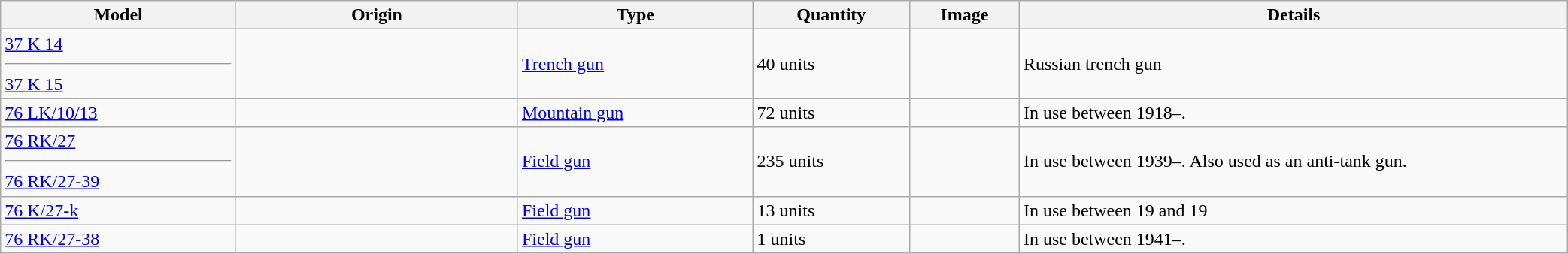<table class="wikitable" style="width:110%">
<tr>
<th style="text-align: center; width:15%;">Model</th>
<th style="text-align: center; width:18%;">Origin</th>
<th style="text-align: center; width:15%;">Type</th>
<th style="text-align: center; width:10%;">Quantity</th>
<th style="text-align: center; width:7%;">Image</th>
<th style="text-align: center; width:35%;">Details</th>
</tr>
<tr>
<td><a href='#'>37 K 14</a><hr><a href='#'>37 K 15</a></td>
<td></td>
<td><a href='#'>Trench gun</a></td>
<td>40 units</td>
<td></td>
<td>Russian trench gun</td>
</tr>
<tr>
<td><a href='#'>76 LK/10/13</a></td>
<td></td>
<td><a href='#'>Mountain gun</a></td>
<td>72 units</td>
<td></td>
<td>In use between 1918–.</td>
</tr>
<tr>
<td><a href='#'>76 RK/27<hr>76 RK/27-39</a></td>
<td></td>
<td><a href='#'>Field gun</a></td>
<td>235 units</td>
<td></td>
<td>In use between 1939–. Also used as an anti-tank gun.</td>
</tr>
<tr>
<td><a href='#'>76 K/27-k</a></td>
<td></td>
<td><a href='#'>Field gun</a></td>
<td>13 units</td>
<td></td>
<td>In use between 19 and 19</td>
</tr>
<tr>
<td><a href='#'>76 RK/27-38</a></td>
<td></td>
<td><a href='#'>Field gun</a></td>
<td>1 units</td>
<td></td>
<td>In use between 1941–.</td>
</tr>
</table>
